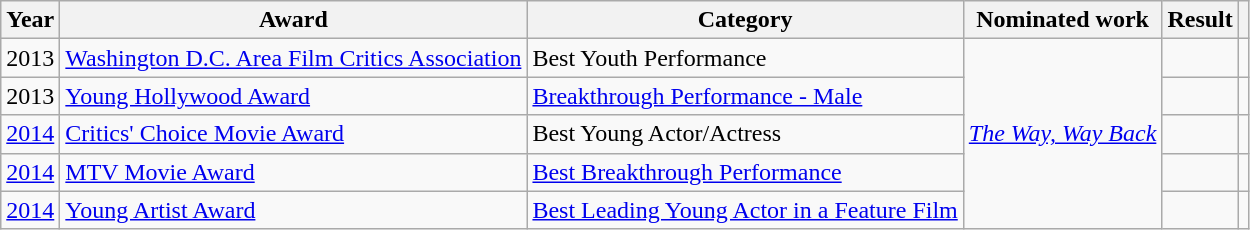<table class="wikitable plainrowheaders">
<tr>
<th>Year</th>
<th>Award</th>
<th>Category</th>
<th>Nominated work</th>
<th>Result</th>
<th class="unsortable"></th>
</tr>
<tr>
<td>2013</td>
<td><a href='#'>Washington D.C. Area Film Critics Association</a></td>
<td>Best Youth Performance</td>
<td rowspan="5" style="text-align: center;"><em><a href='#'>The Way, Way Back</a></em></td>
<td></td>
<td></td>
</tr>
<tr>
<td>2013</td>
<td><a href='#'>Young Hollywood Award</a></td>
<td><a href='#'>Breakthrough Performance - Male</a></td>
<td></td>
<td></td>
</tr>
<tr>
<td><a href='#'>2014</a></td>
<td><a href='#'>Critics' Choice Movie Award</a></td>
<td>Best Young Actor/Actress</td>
<td></td>
<td></td>
</tr>
<tr>
<td><a href='#'>2014</a></td>
<td><a href='#'>MTV Movie Award</a></td>
<td><a href='#'>Best Breakthrough Performance</a></td>
<td></td>
<td></td>
</tr>
<tr>
<td><a href='#'>2014</a></td>
<td><a href='#'>Young Artist Award</a></td>
<td><a href='#'>Best Leading Young Actor in a Feature Film</a></td>
<td></td>
<td></td>
</tr>
</table>
